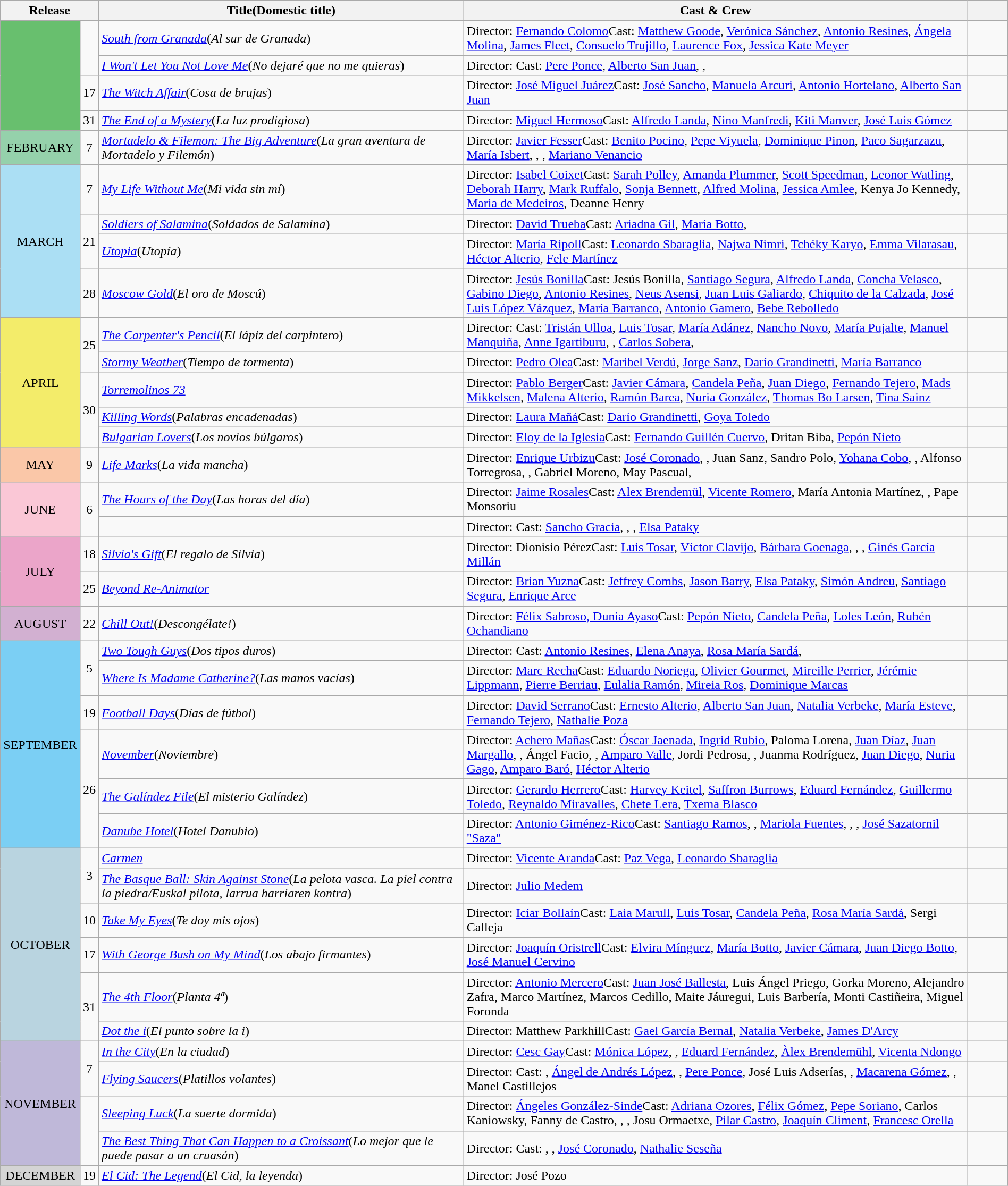<table class="wikitable sortable" style="width:100%;">
<tr>
<th colspan="2" style="width:5%;">Release</th>
<th>Title(Domestic title)</th>
<th style="width:50%;">Cast & Crew</th>
<th style="width:4%;"></th>
</tr>
<tr>
<td rowspan = "4" bgcolor = #68bf6e></td>
<td rowspan = "2"></td>
<td><em><a href='#'>South from Granada</a></em>(<em>Al sur de Granada</em>)</td>
<td>Director: <a href='#'>Fernando Colomo</a>Cast: <a href='#'>Matthew Goode</a>, <a href='#'>Verónica Sánchez</a>, <a href='#'>Antonio Resines</a>, <a href='#'>Ángela Molina</a>, <a href='#'>James Fleet</a>, <a href='#'>Consuelo Trujillo</a>, <a href='#'>Laurence Fox</a>, <a href='#'>Jessica Kate Meyer</a></td>
<td></td>
</tr>
<tr>
<td><em><a href='#'>I Won't Let You Not Love Me</a></em>(<em>No dejaré que no me quieras</em>)</td>
<td>Director: Cast: <a href='#'>Pere Ponce</a>, <a href='#'>Alberto San Juan</a>, , </td>
<td></td>
</tr>
<tr>
<td align = "center">17</td>
<td><em><a href='#'>The Witch Affair</a></em>(<em>Cosa de brujas</em>)</td>
<td>Director: <a href='#'>José Miguel Juárez</a>Cast: <a href='#'>José Sancho</a>, <a href='#'>Manuela Arcuri</a>, <a href='#'>Antonio Hortelano</a>, <a href='#'>Alberto San Juan</a></td>
<td align = "center"></td>
</tr>
<tr>
<td align = "center">31</td>
<td><em><a href='#'>The End of a Mystery</a></em>(<em>La luz prodigiosa</em>)</td>
<td>Director: <a href='#'>Miguel Hermoso</a>Cast: <a href='#'>Alfredo Landa</a>, <a href='#'>Nino Manfredi</a>, <a href='#'>Kiti Manver</a>, <a href='#'>José Luis Gómez</a></td>
<td align = "center"></td>
</tr>
<tr>
<td align = "center" bgcolor = "#95d1ab">FEBRUARY</td>
<td align = "center">7</td>
<td><em><a href='#'>Mortadelo & Filemon: The Big Adventure</a></em>(<em>La gran aventura de Mortadelo y Filemón</em>)</td>
<td>Director: <a href='#'>Javier Fesser</a>Cast: <a href='#'>Benito Pocino</a>, <a href='#'>Pepe Viyuela</a>, <a href='#'>Dominique Pinon</a>, <a href='#'>Paco Sagarzazu</a>, <a href='#'>María Isbert</a>, , , <a href='#'>Mariano Venancio</a></td>
<td align = "center"></td>
</tr>
<tr>
<td align = "center" rowspan = "4" bgcolor = "#abdff4">MARCH</td>
<td align = "center">7</td>
<td><em><a href='#'>My Life Without Me</a></em>(<em>Mi vida sin mí</em>)</td>
<td>Director: <a href='#'>Isabel Coixet</a>Cast: <a href='#'>Sarah Polley</a>, <a href='#'>Amanda Plummer</a>, <a href='#'>Scott Speedman</a>, <a href='#'>Leonor Watling</a>, <a href='#'>Deborah Harry</a>, <a href='#'>Mark Ruffalo</a>, <a href='#'>Sonja Bennett</a>, <a href='#'>Alfred Molina</a>, <a href='#'>Jessica Amlee</a>, Kenya Jo Kennedy, <a href='#'>Maria de Medeiros</a>, Deanne Henry</td>
<td align = "center"></td>
</tr>
<tr>
<td align = "center" rowspan = "2">21</td>
<td><em><a href='#'>Soldiers of Salamina</a></em>(<em>Soldados de Salamina</em>)</td>
<td>Director: <a href='#'>David Trueba</a>Cast: <a href='#'>Ariadna Gil</a>, <a href='#'>María Botto</a>, </td>
<td align = "center"></td>
</tr>
<tr>
<td><em><a href='#'>Utopia</a></em>(<em>Utopía</em>)</td>
<td>Director: <a href='#'>María Ripoll</a>Cast: <a href='#'>Leonardo Sbaraglia</a>, <a href='#'>Najwa Nimri</a>, <a href='#'>Tchéky Karyo</a>, <a href='#'>Emma Vilarasau</a>, <a href='#'>Héctor Alterio</a>, <a href='#'>Fele Martínez</a></td>
<td align = "center"></td>
</tr>
<tr>
<td align = "center">28</td>
<td><em><a href='#'>Moscow Gold</a></em>(<em>El oro de Moscú</em>)</td>
<td>Director: <a href='#'>Jesús Bonilla</a>Cast: Jesús Bonilla, <a href='#'>Santiago Segura</a>, <a href='#'>Alfredo Landa</a>, <a href='#'>Concha Velasco</a>, <a href='#'>Gabino Diego</a>, <a href='#'>Antonio Resines</a>, <a href='#'>Neus Asensi</a>, <a href='#'>Juan Luis Galiardo</a>, <a href='#'>Chiquito de la Calzada</a>, <a href='#'>José Luis López Vázquez</a>, <a href='#'>María Barranco</a>, <a href='#'>Antonio Gamero</a>, <a href='#'>Bebe Rebolledo</a></td>
<td align = "center"></td>
</tr>
<tr>
<td align = "center" rowspan = "5" bgcolor = "f3ec6a">APRIL</td>
<td rowspan = "2" align = "center">25</td>
<td><em><a href='#'>The Carpenter's Pencil</a></em>(<em>El lápiz del carpintero</em>)</td>
<td>Director: Cast: <a href='#'>Tristán Ulloa</a>, <a href='#'>Luis Tosar</a>, <a href='#'>María Adánez</a>, <a href='#'>Nancho Novo</a>, <a href='#'>María Pujalte</a>, <a href='#'>Manuel Manquiña</a>, <a href='#'>Anne Igartiburu</a>, , <a href='#'>Carlos Sobera</a>, </td>
<td align = "center"></td>
</tr>
<tr>
<td><em><a href='#'>Stormy Weather</a></em>(<em>Tiempo de tormenta</em>)</td>
<td>Director: <a href='#'>Pedro Olea</a>Cast: <a href='#'>Maribel Verdú</a>, <a href='#'>Jorge Sanz</a>, <a href='#'>Darío Grandinetti</a>, <a href='#'>María Barranco</a></td>
<td align = "center"></td>
</tr>
<tr>
<td align = "center" rowspan = "3">30</td>
<td><em><a href='#'>Torremolinos 73</a></em></td>
<td>Director: <a href='#'>Pablo Berger</a>Cast: <a href='#'>Javier Cámara</a>, <a href='#'>Candela Peña</a>, <a href='#'>Juan Diego</a>, <a href='#'>Fernando Tejero</a>, <a href='#'>Mads Mikkelsen</a>, <a href='#'>Malena Alterio</a>, <a href='#'>Ramón Barea</a>, <a href='#'>Nuria González</a>, <a href='#'>Thomas Bo Larsen</a>, <a href='#'>Tina Sainz</a></td>
<td align = "center"></td>
</tr>
<tr>
<td><em><a href='#'>Killing Words</a></em>(<em>Palabras encadenadas</em>)</td>
<td>Director: <a href='#'>Laura Mañá</a>Cast: <a href='#'>Darío Grandinetti</a>, <a href='#'>Goya Toledo</a></td>
<td align = "center"></td>
</tr>
<tr>
<td><em><a href='#'>Bulgarian Lovers</a></em>(<em>Los novios búlgaros</em>)</td>
<td>Director: <a href='#'>Eloy de la Iglesia</a>Cast: <a href='#'>Fernando Guillén Cuervo</a>, Dritan Biba, <a href='#'>Pepón Nieto</a></td>
<td align = "center"></td>
</tr>
<tr>
<td align = "center" rowspan = "1" bgcolor = "#fac7a8">MAY</td>
<td align = "center">9</td>
<td><em><a href='#'>Life Marks</a></em>(<em>La vida mancha</em>)</td>
<td>Director: <a href='#'>Enrique Urbizu</a>Cast: <a href='#'>José Coronado</a>, , Juan Sanz, Sandro Polo, <a href='#'>Yohana Cobo</a>, , Alfonso Torregrosa, , Gabriel Moreno, May Pascual, </td>
<td align  = "center"></td>
</tr>
<tr>
<td align = "center" rowspan = "2" bgcolor = "#fac7d6">JUNE</td>
<td align = "center" rowspan = "2">6</td>
<td><em><a href='#'>The Hours of the Day</a></em>(<em>Las horas del día</em>)</td>
<td>Director: <a href='#'>Jaime Rosales</a>Cast: <a href='#'>Alex Brendemül</a>, <a href='#'>Vicente Romero</a>, María Antonia Martínez, , Pape Monsoriu</td>
<td></td>
</tr>
<tr>
<td><em></em></td>
<td>Director: Cast: <a href='#'>Sancho Gracia</a>, , , <a href='#'>Elsa Pataky</a></td>
<td></td>
</tr>
<tr>
<td align = "center" rowspan = "2" bgcolor = "#eba5c9">JULY</td>
<td align = "center">18</td>
<td><em><a href='#'>Silvia's Gift</a></em>(<em>El regalo de Silvia</em>)</td>
<td>Director: Dionisio PérezCast: <a href='#'>Luis Tosar</a>, <a href='#'>Víctor Clavijo</a>, <a href='#'>Bárbara Goenaga</a>, , , <a href='#'>Ginés García Millán</a></td>
<td align = "center"></td>
</tr>
<tr>
<td align = "center">25</td>
<td><em><a href='#'>Beyond Re-Animator</a></em></td>
<td>Director: <a href='#'>Brian Yuzna</a>Cast: <a href='#'>Jeffrey Combs</a>, <a href='#'>Jason Barry</a>, <a href='#'>Elsa Pataky</a>, <a href='#'>Simón Andreu</a>, <a href='#'>Santiago Segura</a>, <a href='#'>Enrique Arce</a></td>
<td align = "center"></td>
</tr>
<tr>
<td align = "center" rowspan = "1" bgcolor = "#d2b0d1">AUGUST</td>
<td align = "center">22</td>
<td><em><a href='#'>Chill Out!</a></em>(<em>Descongélate!</em>)</td>
<td>Director: <a href='#'>Félix Sabroso, Dunia Ayaso</a>Cast: <a href='#'>Pepón Nieto</a>, <a href='#'>Candela Peña</a>, <a href='#'>Loles León</a>, <a href='#'>Rubén Ochandiano</a></td>
<td align = "center"></td>
</tr>
<tr>
<td rowspan = "6" align = "center" bgcolor = "#7bcff4">SEPTEMBER</td>
<td rowspan = "2" align = "center">5</td>
<td><em><a href='#'>Two Tough Guys</a></em>(<em>Dos tipos duros</em>)</td>
<td>Director: Cast: <a href='#'>Antonio Resines</a>, <a href='#'>Elena Anaya</a>, <a href='#'>Rosa María Sardá</a>, </td>
<td align = "center"></td>
</tr>
<tr>
<td><em><a href='#'>Where Is Madame Catherine?</a></em>(<em>Las manos vacías</em>)</td>
<td>Director: <a href='#'>Marc Recha</a>Cast: <a href='#'>Eduardo Noriega</a>, <a href='#'>Olivier Gourmet</a>, <a href='#'>Mireille Perrier</a>, <a href='#'>Jérémie Lippmann</a>, <a href='#'>Pierre Berriau</a>, <a href='#'>Eulalia Ramón</a>, <a href='#'>Mireia Ros</a>, <a href='#'>Dominique Marcas</a></td>
<td align = "center"></td>
</tr>
<tr>
<td align = "center">19</td>
<td><em><a href='#'>Football Days</a></em>(<em>Días de fútbol</em>)</td>
<td>Director: <a href='#'>David Serrano</a>Cast: <a href='#'>Ernesto Alterio</a>, <a href='#'>Alberto San Juan</a>, <a href='#'>Natalia Verbeke</a>, <a href='#'>María Esteve</a>, <a href='#'>Fernando Tejero</a>, <a href='#'>Nathalie Poza</a></td>
<td align = "center"></td>
</tr>
<tr>
<td align = "center" rowspan = "3">26</td>
<td><em><a href='#'>November</a></em>(<em>Noviembre</em>)</td>
<td>Director: <a href='#'>Achero Mañas</a>Cast: <a href='#'>Óscar Jaenada</a>, <a href='#'>Ingrid Rubio</a>, Paloma Lorena, <a href='#'>Juan Díaz</a>, <a href='#'>Juan Margallo</a>, , Ángel Facio, , <a href='#'>Amparo Valle</a>, Jordi Pedrosa, , Juanma Rodríguez, <a href='#'>Juan Diego</a>, <a href='#'>Nuria Gago</a>, <a href='#'>Amparo Baró</a>, <a href='#'>Héctor Alterio</a></td>
<td align = "center"></td>
</tr>
<tr>
<td><em><a href='#'>The Galíndez File</a></em>(<em>El misterio Galíndez</em>)</td>
<td>Director: <a href='#'>Gerardo Herrero</a>Cast: <a href='#'>Harvey Keitel</a>, <a href='#'>Saffron Burrows</a>, <a href='#'>Eduard Fernández</a>, <a href='#'>Guillermo Toledo</a>, <a href='#'>Reynaldo Miravalles</a>, <a href='#'>Chete Lera</a>, <a href='#'>Txema Blasco</a></td>
<td align = "center"></td>
</tr>
<tr>
<td><em><a href='#'>Danube Hotel</a></em>(<em>Hotel Danubio</em>)</td>
<td>Director: <a href='#'>Antonio Giménez-Rico</a>Cast: <a href='#'>Santiago Ramos</a>, , <a href='#'>Mariola Fuentes</a>, , , <a href='#'>José Sazatornil "Saza"</a></td>
<td align = "center"></td>
</tr>
<tr>
<td align = "center" rowspan = "6" bgcolor = "#b9d4e">OCTOBER</td>
<td align = "center" rowspan = "2">3</td>
<td><em><a href='#'>Carmen</a></em></td>
<td>Director: <a href='#'>Vicente Aranda</a>Cast: <a href='#'>Paz Vega</a>, <a href='#'>Leonardo Sbaraglia</a></td>
<td align = "center"></td>
</tr>
<tr>
<td><em><a href='#'>The Basque Ball: Skin Against Stone</a></em>(<em>La pelota vasca. La piel contra la piedra/Euskal pilota, larrua harriaren kontra</em>)</td>
<td>Director: <a href='#'>Julio Medem</a></td>
<td align = "center"></td>
</tr>
<tr>
<td align = "center">10</td>
<td><em><a href='#'>Take My Eyes</a></em>(<em>Te doy mis ojos</em>)</td>
<td>Director: <a href='#'>Icíar Bollaín</a>Cast: <a href='#'>Laia Marull</a>, <a href='#'>Luis Tosar</a>, <a href='#'>Candela Peña</a>, <a href='#'>Rosa María Sardá</a>, Sergi Calleja</td>
<td align = "center"></td>
</tr>
<tr>
<td align = "center">17</td>
<td><em><a href='#'>With George Bush on My Mind</a></em>(<em>Los abajo firmantes</em>)</td>
<td>Director: <a href='#'>Joaquín Oristrell</a>Cast: <a href='#'>Elvira Mínguez</a>, <a href='#'>María Botto</a>, <a href='#'>Javier Cámara</a>, <a href='#'>Juan Diego Botto</a>, <a href='#'>José Manuel Cervino</a></td>
<td align = "center"></td>
</tr>
<tr>
<td rowspan = "2" align = "center">31</td>
<td><em><a href='#'>The 4th Floor</a></em>(<em>Planta 4ª</em>)</td>
<td>Director: <a href='#'>Antonio Mercero</a>Cast: <a href='#'>Juan José Ballesta</a>, Luis Ángel Priego, Gorka Moreno, Alejandro Zafra, Marco Martínez, Marcos Cedillo, Maite Jáuregui, Luis Barbería, Monti Castiñeira, Miguel Foronda</td>
<td align = "center"></td>
</tr>
<tr>
<td><em><a href='#'>Dot the i</a></em>(<em>El punto sobre la i</em>)</td>
<td>Director: Matthew ParkhillCast: <a href='#'>Gael García Bernal</a>, <a href='#'>Natalia Verbeke</a>, <a href='#'>James D'Arcy</a></td>
<td align = "center"></td>
</tr>
<tr>
<td align = "center" rowspan = "4" bgcolor = "#bfb8d9">NOVEMBER</td>
<td align = "center" rowspan = "2">7</td>
<td><em><a href='#'>In the City</a></em>(<em>En la ciudad</em>)</td>
<td>Director: <a href='#'>Cesc Gay</a>Cast: <a href='#'>Mónica López</a>, , <a href='#'>Eduard Fernández</a>, <a href='#'>Àlex Brendemühl</a>, <a href='#'>Vicenta Ndongo</a></td>
<td align = "center"></td>
</tr>
<tr>
<td><em><a href='#'>Flying Saucers</a></em>(<em>Platillos volantes</em>)</td>
<td>Director: Cast: , <a href='#'>Ángel de Andrés López</a>, , <a href='#'>Pere Ponce</a>, José Luis Adserías, , <a href='#'>Macarena Gómez</a>, , Manel Castillejos</td>
<td align = "center"></td>
</tr>
<tr>
<td rowspan = "2"></td>
<td><em><a href='#'>Sleeping Luck</a></em>(<em>La suerte dormida</em>)</td>
<td>Director: <a href='#'>Ángeles González-Sinde</a>Cast: <a href='#'>Adriana Ozores</a>, <a href='#'>Félix Gómez</a>, <a href='#'>Pepe Soriano</a>, Carlos Kaniowsky, Fanny de Castro, , , Josu Ormaetxe, <a href='#'>Pilar Castro</a>, <a href='#'>Joaquín Climent</a>, <a href='#'>Francesc Orella</a></td>
<td align = "center"></td>
</tr>
<tr>
<td><em><a href='#'>The Best Thing That Can Happen to a Croissant</a></em>(<em>Lo mejor que le puede pasar a un cruasán</em>)</td>
<td>Director: Cast: , , <a href='#'>José Coronado</a>, <a href='#'>Nathalie Seseña</a></td>
<td></td>
</tr>
<tr>
<td align = "center" rowspan = "1" bgcolor = "#d4d4d4">DECEMBER</td>
<td align = "center">19</td>
<td><em><a href='#'>El Cid: The Legend</a></em>(<em>El Cid, la leyenda</em>)</td>
<td>Director: José Pozo</td>
<td align = "center"></td>
</tr>
</table>
